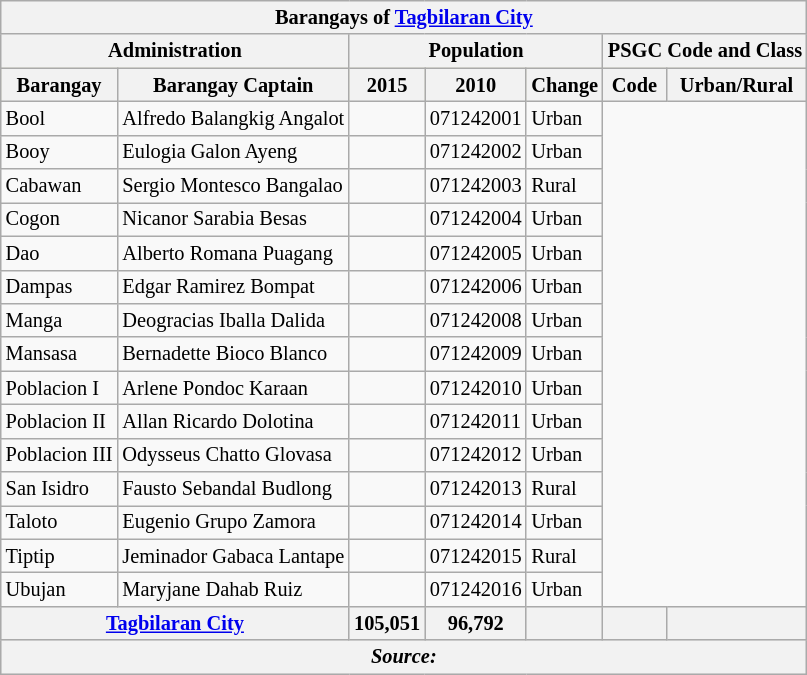<table class="wikitable sortable" style="font-size:85%;">
<tr>
<th colspan="7">Barangays of <a href='#'>Tagbilaran City</a></th>
</tr>
<tr>
<th colspan="2">Administration</th>
<th colspan="3">Population</th>
<th colspan="2">PSGC Code and Class</th>
</tr>
<tr style="background:#efefcc;">
<th style="text-align:center;">Barangay</th>
<th style="text-align:center;">Barangay Captain<br></th>
<th style="text-align:center;">2015</th>
<th>2010</th>
<th>Change</th>
<th style="text-align:center;">Code</th>
<th style="text-align:center;">Urban/Rural</th>
</tr>
<tr style=>
<td>Bool</td>
<td>Alfredo Balangkig Angalot</td>
<td></td>
<td>071242001</td>
<td>Urban</td>
</tr>
<tr style=>
<td>Booy</td>
<td>Eulogia Galon Ayeng</td>
<td></td>
<td>071242002</td>
<td>Urban</td>
</tr>
<tr style=>
<td>Cabawan</td>
<td>Sergio Montesco Bangalao</td>
<td></td>
<td>071242003</td>
<td>Rural</td>
</tr>
<tr style=>
<td>Cogon</td>
<td>Nicanor Sarabia Besas</td>
<td></td>
<td>071242004</td>
<td>Urban</td>
</tr>
<tr style=>
<td>Dao</td>
<td>Alberto Romana Puagang</td>
<td></td>
<td>071242005</td>
<td>Urban</td>
</tr>
<tr style=>
<td>Dampas</td>
<td>Edgar Ramirez Bompat</td>
<td></td>
<td>071242006</td>
<td>Urban</td>
</tr>
<tr style=>
<td>Manga</td>
<td>Deogracias Iballa Dalida</td>
<td></td>
<td>071242008</td>
<td>Urban</td>
</tr>
<tr style=>
<td>Mansasa</td>
<td>Bernadette Bioco Blanco</td>
<td></td>
<td>071242009</td>
<td>Urban</td>
</tr>
<tr style=>
<td>Poblacion I</td>
<td>Arlene Pondoc Karaan</td>
<td></td>
<td>071242010</td>
<td>Urban</td>
</tr>
<tr style=>
<td>Poblacion II</td>
<td>Allan Ricardo Dolotina</td>
<td></td>
<td>071242011</td>
<td>Urban</td>
</tr>
<tr style=>
<td>Poblacion III</td>
<td>Odysseus Chatto Glovasa</td>
<td></td>
<td>071242012</td>
<td>Urban</td>
</tr>
<tr style=>
<td>San Isidro</td>
<td>Fausto Sebandal Budlong</td>
<td></td>
<td>071242013</td>
<td>Rural</td>
</tr>
<tr style=>
<td>Taloto</td>
<td>Eugenio Grupo Zamora</td>
<td></td>
<td>071242014</td>
<td>Urban</td>
</tr>
<tr style=>
<td>Tiptip</td>
<td>Jeminador Gabaca Lantape</td>
<td></td>
<td>071242015</td>
<td>Rural</td>
</tr>
<tr style=>
<td>Ubujan</td>
<td>Maryjane Dahab Ruiz</td>
<td></td>
<td>071242016</td>
<td>Urban</td>
</tr>
<tr style="background:#ccc;">
<th colspan="2"><a href='#'>Tagbilaran City</a></th>
<th><strong>105,051</strong></th>
<th><strong>96,792</strong></th>
<th></th>
<th></th>
<th></th>
</tr>
<tr style="background:#ddd;">
<th class="unsortable" colspan="7"><em>Source:</em> </th>
</tr>
</table>
